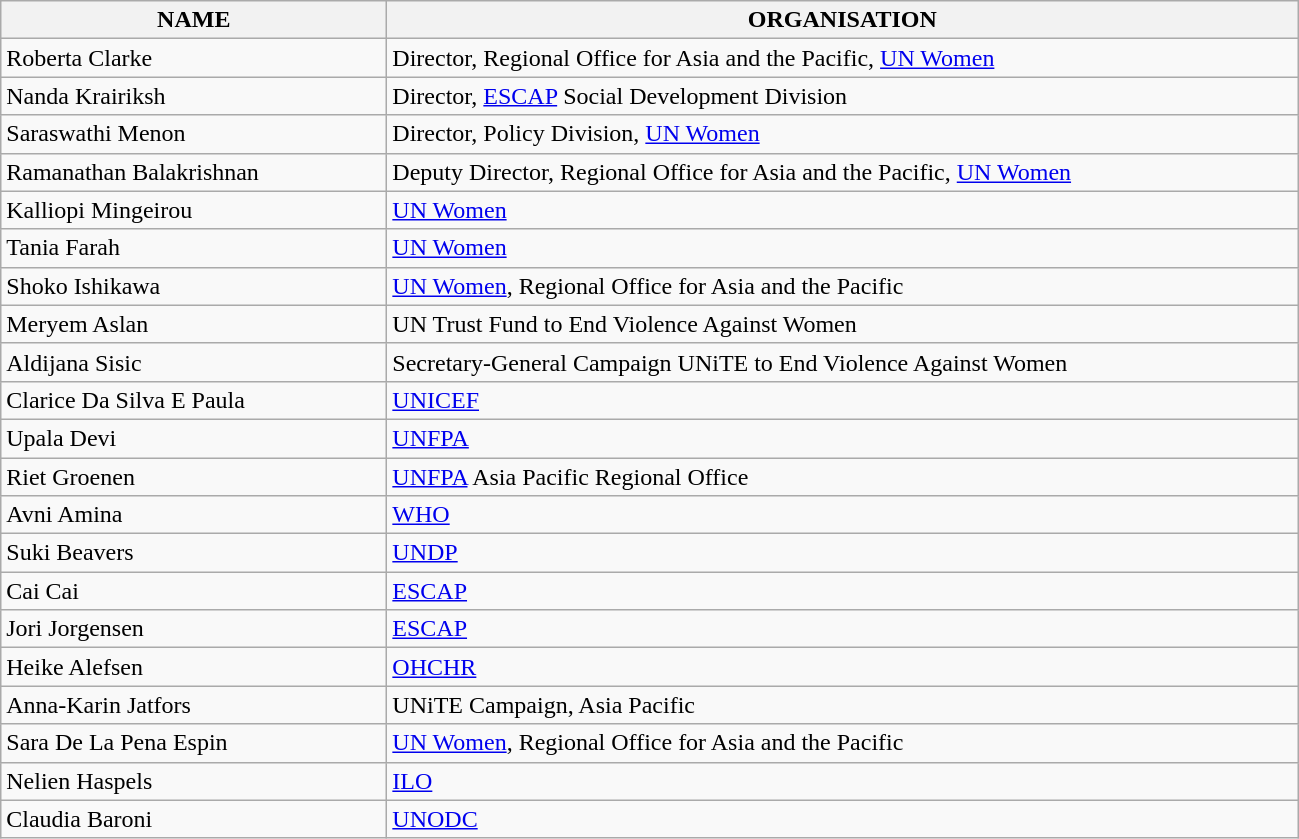<table class="wikitable">
<tr>
<th>NAME</th>
<th>ORGANISATION</th>
</tr>
<tr>
<td style="width:250px;">Roberta Clarke</td>
<td style="width:600px;">Director, Regional Office for Asia and the Pacific, <a href='#'>UN Women</a></td>
</tr>
<tr>
<td>Nanda Krairiksh</td>
<td>Director, <a href='#'>ESCAP</a> Social Development Division</td>
</tr>
<tr>
<td>Saraswathi Menon</td>
<td>Director, Policy Division, <a href='#'>UN Women</a></td>
</tr>
<tr>
<td>Ramanathan Balakrishnan</td>
<td>Deputy Director, Regional Office for Asia and the Pacific, <a href='#'>UN Women</a></td>
</tr>
<tr>
<td>Kalliopi Mingeirou</td>
<td><a href='#'>UN Women</a></td>
</tr>
<tr>
<td>Tania Farah</td>
<td><a href='#'>UN Women</a></td>
</tr>
<tr>
<td>Shoko Ishikawa</td>
<td><a href='#'>UN Women</a>, Regional Office for Asia and the Pacific</td>
</tr>
<tr>
<td>Meryem Aslan</td>
<td>UN Trust Fund to End Violence Against Women</td>
</tr>
<tr>
<td>Aldijana Sisic</td>
<td>Secretary-General Campaign UNiTE to End Violence Against Women</td>
</tr>
<tr>
<td>Clarice Da Silva E Paula</td>
<td><a href='#'>UNICEF</a></td>
</tr>
<tr>
<td>Upala Devi</td>
<td><a href='#'>UNFPA</a></td>
</tr>
<tr>
<td>Riet Groenen</td>
<td><a href='#'>UNFPA</a> Asia Pacific Regional Office</td>
</tr>
<tr>
<td>Avni Amina</td>
<td><a href='#'>WHO</a></td>
</tr>
<tr>
<td>Suki Beavers</td>
<td><a href='#'>UNDP</a></td>
</tr>
<tr>
<td>Cai Cai</td>
<td><a href='#'>ESCAP</a></td>
</tr>
<tr>
<td>Jori Jorgensen</td>
<td><a href='#'>ESCAP</a></td>
</tr>
<tr>
<td>Heike Alefsen</td>
<td><a href='#'>OHCHR</a></td>
</tr>
<tr>
<td>Anna-Karin Jatfors</td>
<td>UNiTE Campaign, Asia Pacific</td>
</tr>
<tr>
<td>Sara De La Pena Espin</td>
<td><a href='#'>UN Women</a>, Regional Office for Asia and the Pacific</td>
</tr>
<tr>
<td>Nelien Haspels</td>
<td><a href='#'>ILO</a></td>
</tr>
<tr>
<td>Claudia Baroni</td>
<td><a href='#'>UNODC</a></td>
</tr>
</table>
